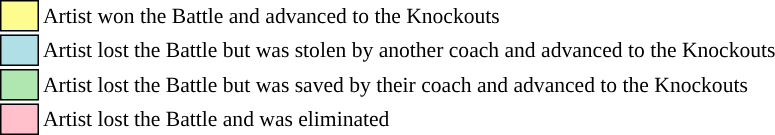<table class="toccolours" style="font-size: 90%; white-space: nowrap;”">
<tr>
<td style="background:#fdfc8f; border:1px solid black;">      </td>
<td>Artist won the Battle and advanced to the Knockouts</td>
</tr>
<tr>
<td style="background:#b0e0e6; border:1px solid black;">      </td>
<td>Artist lost the Battle but was stolen by another coach and advanced to the Knockouts</td>
</tr>
<tr>
<td style="background:#b0e6b0; border:1px solid black;">      </td>
<td>Artist lost the Battle but was saved by their coach and advanced to the Knockouts</td>
</tr>
<tr>
<td style="background:pink; border:1px solid black;">      </td>
<td>Artist lost the Battle and was eliminated</td>
</tr>
<tr>
</tr>
</table>
